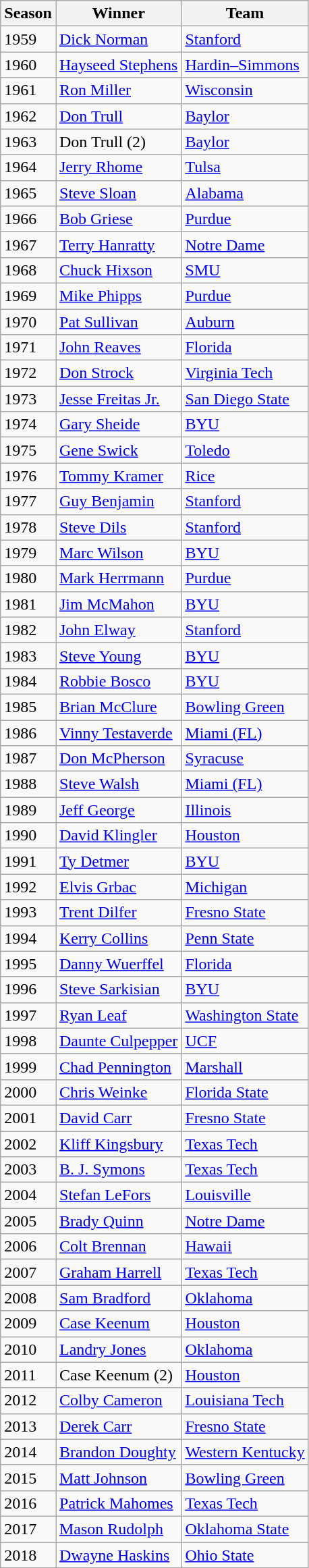<table class="wikitable sortable">
<tr>
<th>Season</th>
<th>Winner</th>
<th>Team</th>
</tr>
<tr>
<td>1959</td>
<td><a href='#'>Dick Norman</a></td>
<td><a href='#'>Stanford</a></td>
</tr>
<tr>
<td>1960</td>
<td><a href='#'>Hayseed Stephens</a></td>
<td><a href='#'>Hardin–Simmons</a></td>
</tr>
<tr>
<td>1961</td>
<td><a href='#'>Ron Miller</a></td>
<td><a href='#'>Wisconsin</a></td>
</tr>
<tr>
<td>1962</td>
<td><a href='#'>Don Trull</a></td>
<td><a href='#'>Baylor</a></td>
</tr>
<tr>
<td>1963</td>
<td>Don Trull (2)</td>
<td><a href='#'>Baylor</a></td>
</tr>
<tr>
<td>1964</td>
<td><a href='#'>Jerry Rhome</a></td>
<td><a href='#'>Tulsa</a></td>
</tr>
<tr>
<td>1965</td>
<td><a href='#'>Steve Sloan</a></td>
<td><a href='#'>Alabama</a></td>
</tr>
<tr>
<td>1966</td>
<td><a href='#'>Bob Griese</a></td>
<td><a href='#'>Purdue</a></td>
</tr>
<tr>
<td>1967</td>
<td><a href='#'>Terry Hanratty</a></td>
<td><a href='#'>Notre Dame</a></td>
</tr>
<tr>
<td>1968</td>
<td><a href='#'>Chuck Hixson</a></td>
<td><a href='#'>SMU</a></td>
</tr>
<tr>
<td>1969</td>
<td><a href='#'>Mike Phipps</a></td>
<td><a href='#'>Purdue</a></td>
</tr>
<tr>
<td>1970</td>
<td><a href='#'>Pat Sullivan</a></td>
<td><a href='#'>Auburn</a></td>
</tr>
<tr>
<td>1971</td>
<td><a href='#'>John Reaves</a></td>
<td><a href='#'>Florida</a></td>
</tr>
<tr>
<td>1972</td>
<td><a href='#'>Don Strock</a></td>
<td><a href='#'>Virginia Tech</a></td>
</tr>
<tr>
<td>1973</td>
<td><a href='#'>Jesse Freitas Jr.</a></td>
<td><a href='#'>San Diego State</a></td>
</tr>
<tr>
<td>1974</td>
<td><a href='#'>Gary Sheide</a></td>
<td><a href='#'>BYU</a></td>
</tr>
<tr>
<td>1975</td>
<td><a href='#'>Gene Swick</a></td>
<td><a href='#'>Toledo</a></td>
</tr>
<tr>
<td>1976</td>
<td><a href='#'>Tommy Kramer</a></td>
<td><a href='#'>Rice</a></td>
</tr>
<tr>
<td>1977</td>
<td><a href='#'>Guy Benjamin</a></td>
<td><a href='#'>Stanford</a></td>
</tr>
<tr>
<td>1978</td>
<td><a href='#'>Steve Dils</a></td>
<td><a href='#'>Stanford</a></td>
</tr>
<tr>
<td>1979</td>
<td><a href='#'>Marc Wilson</a></td>
<td><a href='#'>BYU</a></td>
</tr>
<tr>
<td>1980</td>
<td><a href='#'>Mark Herrmann</a></td>
<td><a href='#'>Purdue</a></td>
</tr>
<tr>
<td>1981</td>
<td><a href='#'>Jim McMahon</a></td>
<td><a href='#'>BYU</a></td>
</tr>
<tr>
<td>1982</td>
<td><a href='#'>John Elway</a></td>
<td><a href='#'>Stanford</a></td>
</tr>
<tr>
<td>1983</td>
<td><a href='#'>Steve Young</a></td>
<td><a href='#'>BYU</a></td>
</tr>
<tr>
<td>1984</td>
<td><a href='#'>Robbie Bosco</a></td>
<td><a href='#'>BYU</a></td>
</tr>
<tr>
<td>1985</td>
<td><a href='#'>Brian McClure</a></td>
<td><a href='#'>Bowling Green</a></td>
</tr>
<tr>
<td>1986</td>
<td><a href='#'>Vinny Testaverde</a></td>
<td><a href='#'>Miami (FL)</a></td>
</tr>
<tr>
<td>1987</td>
<td><a href='#'>Don McPherson</a></td>
<td><a href='#'>Syracuse</a></td>
</tr>
<tr>
<td>1988</td>
<td><a href='#'>Steve Walsh</a></td>
<td><a href='#'>Miami (FL)</a></td>
</tr>
<tr>
<td>1989</td>
<td><a href='#'>Jeff George</a></td>
<td><a href='#'>Illinois</a></td>
</tr>
<tr>
<td>1990</td>
<td><a href='#'>David Klingler</a></td>
<td><a href='#'>Houston</a></td>
</tr>
<tr>
<td>1991</td>
<td><a href='#'>Ty Detmer</a></td>
<td><a href='#'>BYU</a></td>
</tr>
<tr>
<td>1992</td>
<td><a href='#'>Elvis Grbac</a></td>
<td><a href='#'>Michigan</a></td>
</tr>
<tr>
<td>1993</td>
<td><a href='#'>Trent Dilfer</a></td>
<td><a href='#'>Fresno State</a></td>
</tr>
<tr>
<td>1994</td>
<td><a href='#'>Kerry Collins</a></td>
<td><a href='#'>Penn State</a></td>
</tr>
<tr>
<td>1995</td>
<td><a href='#'>Danny Wuerffel</a></td>
<td><a href='#'>Florida</a></td>
</tr>
<tr>
<td>1996</td>
<td><a href='#'>Steve Sarkisian</a></td>
<td><a href='#'>BYU</a></td>
</tr>
<tr>
<td>1997</td>
<td><a href='#'>Ryan Leaf</a></td>
<td><a href='#'>Washington State</a></td>
</tr>
<tr>
<td>1998</td>
<td><a href='#'>Daunte Culpepper</a></td>
<td><a href='#'>UCF</a></td>
</tr>
<tr>
<td>1999</td>
<td><a href='#'>Chad Pennington</a></td>
<td><a href='#'>Marshall</a></td>
</tr>
<tr>
<td>2000</td>
<td><a href='#'>Chris Weinke</a></td>
<td><a href='#'>Florida State</a></td>
</tr>
<tr>
<td>2001</td>
<td><a href='#'>David Carr</a></td>
<td><a href='#'>Fresno State</a></td>
</tr>
<tr>
<td>2002</td>
<td><a href='#'>Kliff Kingsbury</a></td>
<td><a href='#'>Texas Tech</a></td>
</tr>
<tr>
<td>2003</td>
<td><a href='#'>B. J. Symons</a></td>
<td><a href='#'>Texas Tech</a></td>
</tr>
<tr>
<td>2004</td>
<td><a href='#'>Stefan LeFors</a></td>
<td><a href='#'>Louisville</a></td>
</tr>
<tr>
<td>2005</td>
<td><a href='#'>Brady Quinn</a></td>
<td><a href='#'>Notre Dame</a></td>
</tr>
<tr>
<td>2006</td>
<td><a href='#'>Colt Brennan</a></td>
<td><a href='#'>Hawaii</a></td>
</tr>
<tr>
<td>2007</td>
<td><a href='#'>Graham Harrell</a></td>
<td><a href='#'>Texas Tech</a></td>
</tr>
<tr>
<td>2008</td>
<td><a href='#'>Sam Bradford</a></td>
<td><a href='#'>Oklahoma</a></td>
</tr>
<tr>
<td>2009</td>
<td><a href='#'>Case Keenum</a></td>
<td><a href='#'>Houston</a></td>
</tr>
<tr>
<td>2010</td>
<td><a href='#'>Landry Jones</a></td>
<td><a href='#'>Oklahoma</a></td>
</tr>
<tr>
<td>2011</td>
<td>Case Keenum (2)</td>
<td><a href='#'>Houston</a></td>
</tr>
<tr>
<td>2012</td>
<td><a href='#'>Colby Cameron</a></td>
<td><a href='#'>Louisiana Tech</a></td>
</tr>
<tr>
<td>2013</td>
<td><a href='#'>Derek Carr</a></td>
<td><a href='#'>Fresno State</a></td>
</tr>
<tr>
<td>2014</td>
<td><a href='#'>Brandon Doughty</a></td>
<td><a href='#'>Western Kentucky</a></td>
</tr>
<tr>
<td>2015</td>
<td><a href='#'>Matt Johnson</a></td>
<td><a href='#'>Bowling Green</a></td>
</tr>
<tr>
<td>2016</td>
<td><a href='#'>Patrick Mahomes</a></td>
<td><a href='#'>Texas Tech</a></td>
</tr>
<tr>
<td>2017</td>
<td><a href='#'>Mason Rudolph</a></td>
<td><a href='#'>Oklahoma State</a></td>
</tr>
<tr>
<td>2018</td>
<td><a href='#'>Dwayne Haskins</a></td>
<td><a href='#'>Ohio State</a></td>
</tr>
</table>
